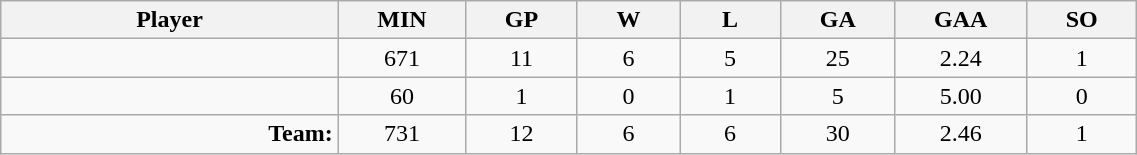<table class="wikitable sortable" width="60%">
<tr>
<th bgcolor="#DDDDFF" width="10%">Player</th>
<th width="3%" bgcolor="#DDDDFF" title="Minutes played">MIN</th>
<th width="3%" bgcolor="#DDDDFF" title="Games played in">GP</th>
<th width="3%" bgcolor="#DDDDFF" title="Wins">W</th>
<th width="3%" bgcolor="#DDDDFF"title="Losses">L</th>
<th width="3%" bgcolor="#DDDDFF" title="Goals against">GA</th>
<th width="3%" bgcolor="#DDDDFF" title="Goals against average">GAA</th>
<th width="3%" bgcolor="#DDDDFF" title="Shut-outs">SO</th>
</tr>
<tr align="center">
<td align="right"></td>
<td>671</td>
<td>11</td>
<td>6</td>
<td>5</td>
<td>25</td>
<td>2.24</td>
<td>1</td>
</tr>
<tr align="center">
<td align="right"></td>
<td>60</td>
<td>1</td>
<td>0</td>
<td>1</td>
<td>5</td>
<td>5.00</td>
<td>0</td>
</tr>
<tr align="center">
<td align="right"><strong>Team:</strong></td>
<td>731</td>
<td>12</td>
<td>6</td>
<td>6</td>
<td>30</td>
<td>2.46</td>
<td>1</td>
</tr>
</table>
